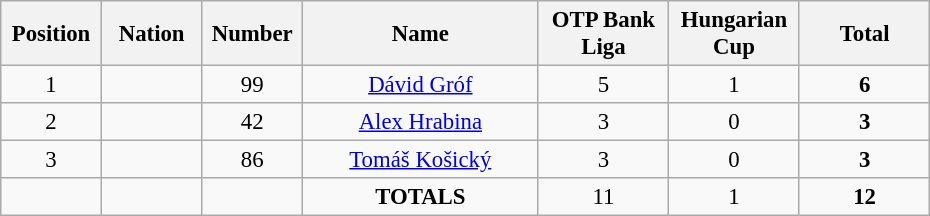<table class="wikitable" style="font-size: 95%; text-align: center;">
<tr>
<th width=60>Position</th>
<th width=60>Nation</th>
<th width=60>Number</th>
<th width=150>Name</th>
<th width=80>OTP Bank Liga</th>
<th width=80>Hungarian Cup</th>
<th width=80>Total</th>
</tr>
<tr>
<td>1</td>
<td></td>
<td>99</td>
<td><a href='#'>Dávid Gróf</a></td>
<td>5</td>
<td>1</td>
<td><strong>6</strong></td>
</tr>
<tr>
<td>2</td>
<td></td>
<td>42</td>
<td><a href='#'>Alex Hrabina</a></td>
<td>3</td>
<td>0</td>
<td><strong>3</strong></td>
</tr>
<tr>
<td>3</td>
<td></td>
<td>86</td>
<td><a href='#'>Tomáš Košický</a></td>
<td>3</td>
<td>0</td>
<td><strong>3</strong></td>
</tr>
<tr>
<td></td>
<td></td>
<td></td>
<td><strong>TOTALS</strong></td>
<td>11</td>
<td>1</td>
<td><strong>12</strong></td>
</tr>
</table>
